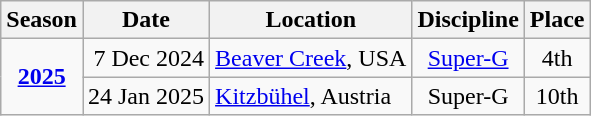<table class=wikitable style="text-align:center">
<tr>
<th>Season</th>
<th>Date</th>
<th>Location</th>
<th>Discipline</th>
<th>Place</th>
</tr>
<tr>
<td rowspan="2"><strong><a href='#'>2025</a></strong></td>
<td align=right>7 Dec 2024</td>
<td align=left> <a href='#'>Beaver Creek</a>, USA</td>
<td><a href='#'>Super-G</a></td>
<td>4th</td>
</tr>
<tr>
<td align=right>24 Jan 2025</td>
<td align=left> <a href='#'>Kitzbühel</a>, Austria</td>
<td>Super-G</td>
<td>10th</td>
</tr>
</table>
